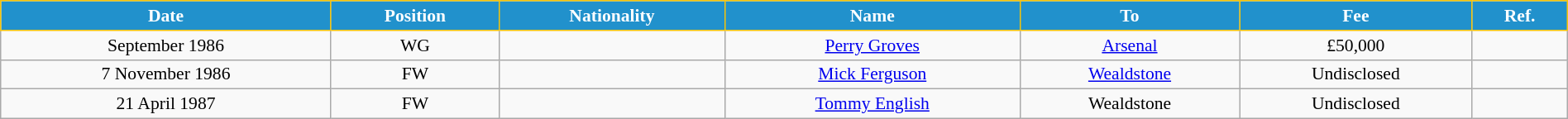<table class="wikitable" style="text-align:center; font-size:90%; width:100%;">
<tr>
<th style="background:#2191CC; color:white; border:1px solid #F7C408; text-align:center;">Date</th>
<th style="background:#2191CC; color:white; border:1px solid #F7C408; text-align:center;">Position</th>
<th style="background:#2191CC; color:white; border:1px solid #F7C408; text-align:center;">Nationality</th>
<th style="background:#2191CC; color:white; border:1px solid #F7C408; text-align:center;">Name</th>
<th style="background:#2191CC; color:white; border:1px solid #F7C408; text-align:center;">To</th>
<th style="background:#2191CC; color:white; border:1px solid #F7C408; text-align:center;">Fee</th>
<th style="background:#2191CC; color:white; border:1px solid #F7C408; text-align:center;">Ref.</th>
</tr>
<tr>
<td>September 1986</td>
<td>WG</td>
<td></td>
<td><a href='#'>Perry Groves</a></td>
<td> <a href='#'>Arsenal</a></td>
<td>£50,000</td>
<td></td>
</tr>
<tr>
<td>7 November 1986</td>
<td>FW</td>
<td></td>
<td><a href='#'>Mick Ferguson</a></td>
<td> <a href='#'>Wealdstone</a></td>
<td>Undisclosed</td>
<td></td>
</tr>
<tr>
<td>21 April 1987</td>
<td>FW</td>
<td></td>
<td><a href='#'>Tommy English</a></td>
<td> Wealdstone</td>
<td>Undisclosed</td>
<td></td>
</tr>
</table>
